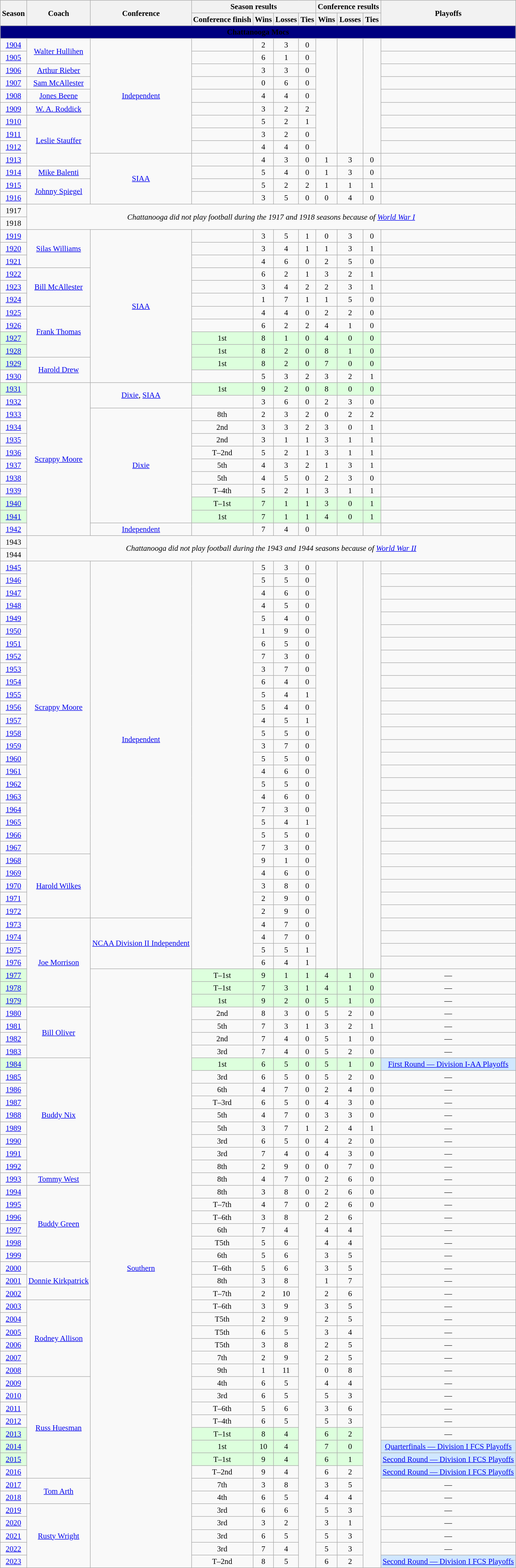<table class="wikitable" style="font-size: 95%;">
<tr>
<th rowspan="2">Season</th>
<th rowspan="2">Coach</th>
<th rowspan="2">Conference</th>
<th colspan="4">Season results</th>
<th colspan="3">Conference results</th>
<th rowspan="2">Playoffs</th>
</tr>
<tr>
<th>Conference finish</th>
<th>Wins</th>
<th>Losses</th>
<th>Ties</th>
<th>Wins</th>
<th>Losses</th>
<th>Ties</th>
</tr>
<tr>
<td align="center" Colspan="11" style="background: Navy;"><span><strong>Chattanooga Mocs</strong></span></td>
</tr>
<tr>
<td align="center"><a href='#'>1904</a></td>
<td align="center" rowspan="2"><a href='#'>Walter Hullihen</a></td>
<td align="center" rowspan="9"><a href='#'>Independent</a></td>
<td align="center"></td>
<td align="center">2</td>
<td align="center">3</td>
<td align="center">0</td>
<td align="center" rowspan="9"></td>
<td align="center" rowspan="9"></td>
<td align="center" rowspan="9"></td>
<td align="center"></td>
</tr>
<tr>
<td align="center"><a href='#'>1905</a></td>
<td align="center"></td>
<td align="center">6</td>
<td align="center">1</td>
<td align="center">0</td>
<td align="center"></td>
</tr>
<tr>
<td align="center"><a href='#'>1906</a></td>
<td align="center"><a href='#'>Arthur Rieber</a></td>
<td align="center"></td>
<td align="center">3</td>
<td align="center">3</td>
<td align="center">0</td>
<td align="center"></td>
</tr>
<tr>
<td align="center"><a href='#'>1907</a></td>
<td align="center"><a href='#'>Sam McAllester</a></td>
<td align="center"></td>
<td align="center">0</td>
<td align="center">6</td>
<td align="center">0</td>
<td align="center"></td>
</tr>
<tr>
<td align="center"><a href='#'>1908</a></td>
<td align="center"><a href='#'>Jones Beene</a></td>
<td align="center"></td>
<td align="center">4</td>
<td align="center">4</td>
<td align="center">0</td>
<td align="center"></td>
</tr>
<tr>
<td align="center"><a href='#'>1909</a></td>
<td align="center"><a href='#'>W. A. Roddick</a></td>
<td align="center"></td>
<td align="center">3</td>
<td align="center">2</td>
<td align="center">2</td>
<td align="center"></td>
</tr>
<tr>
<td align="center"><a href='#'>1910</a></td>
<td align="center" rowspan="4"><a href='#'>Leslie Stauffer</a></td>
<td align="center"></td>
<td align="center">5</td>
<td align="center">2</td>
<td align="center">1</td>
<td align="center"></td>
</tr>
<tr>
<td align="center"><a href='#'>1911</a></td>
<td align="center"></td>
<td align="center">3</td>
<td align="center">2</td>
<td align="center">0</td>
<td align="center"></td>
</tr>
<tr>
<td align="center"><a href='#'>1912</a></td>
<td align="center"></td>
<td align="center">4</td>
<td align="center">4</td>
<td align="center">0</td>
<td align="center"></td>
</tr>
<tr>
<td align="center"><a href='#'>1913</a></td>
<td align="center" rowspan="4"><a href='#'>SIAA</a></td>
<td align="center"></td>
<td align="center">4</td>
<td align="center">3</td>
<td align="center">0</td>
<td align="center">1</td>
<td align="center">3</td>
<td align="center">0</td>
<td align="center"></td>
</tr>
<tr>
<td align="center"><a href='#'>1914</a></td>
<td align="center"><a href='#'>Mike Balenti</a></td>
<td align="center"></td>
<td align="center">5</td>
<td align="center">4</td>
<td align="center">0</td>
<td align="center">1</td>
<td align="center">3</td>
<td align="center">0</td>
<td align="center"></td>
</tr>
<tr>
<td align="center"><a href='#'>1915</a></td>
<td align="center" rowspan="2"><a href='#'>Johnny Spiegel</a></td>
<td align="center"></td>
<td align="center">5</td>
<td align="center">2</td>
<td align="center">2</td>
<td align="center">1</td>
<td align="center">1</td>
<td align="center">1</td>
<td align="center"></td>
</tr>
<tr>
<td align="center"><a href='#'>1916</a></td>
<td align="center"></td>
<td align="center">3</td>
<td align="center">5</td>
<td align="center">0</td>
<td align="center">0</td>
<td align="center">4</td>
<td align="center">0</td>
<td align="center"></td>
</tr>
<tr>
<td align="center">1917</td>
<td align="center" colspan=10 rowspan=2><em>Chattanooga did not play football during the 1917 and 1918 seasons because of <a href='#'>World War I</a></em></td>
</tr>
<tr>
<td align="center">1918</td>
</tr>
<tr>
<td align="center"><a href='#'>1919</a></td>
<td align="center" rowspan="3"><a href='#'>Silas Williams</a></td>
<td align="center" rowspan="12"><a href='#'>SIAA</a></td>
<td align="center"></td>
<td align="center">3</td>
<td align="center">5</td>
<td align="center">1</td>
<td align="center">0</td>
<td align="center">3</td>
<td align="center">0</td>
<td align="center"></td>
</tr>
<tr>
<td align="center"><a href='#'>1920</a></td>
<td align="center"></td>
<td align="center">3</td>
<td align="center">4</td>
<td align="center">1</td>
<td align="center">1</td>
<td align="center">3</td>
<td align="center">1</td>
<td align="center"></td>
</tr>
<tr>
<td align="center"><a href='#'>1921</a></td>
<td align="center"></td>
<td align="center">4</td>
<td align="center">6</td>
<td align="center">0</td>
<td align="center">2</td>
<td align="center">5</td>
<td align="center">0</td>
<td align="center"></td>
</tr>
<tr>
<td align="center"><a href='#'>1922</a></td>
<td align="center" rowspan="3"><a href='#'>Bill McAllester</a></td>
<td align="center"></td>
<td align="center">6</td>
<td align="center">2</td>
<td align="center">1</td>
<td align="center">3</td>
<td align="center">2</td>
<td align="center">1</td>
<td align="center"></td>
</tr>
<tr>
<td align="center"><a href='#'>1923</a></td>
<td align="center"></td>
<td align="center">3</td>
<td align="center">4</td>
<td align="center">2</td>
<td align="center">2</td>
<td align="center">3</td>
<td align="center">1</td>
<td align="center"></td>
</tr>
<tr>
<td align="center"><a href='#'>1924</a></td>
<td align="center"></td>
<td align="center">1</td>
<td align="center">7</td>
<td align="center">1</td>
<td align="center">1</td>
<td align="center">5</td>
<td align="center">0</td>
<td align="center"></td>
</tr>
<tr>
<td align="center"><a href='#'>1925</a></td>
<td align="center" rowspan="4"><a href='#'>Frank Thomas</a></td>
<td align="center"></td>
<td align="center">4</td>
<td align="center">4</td>
<td align="center">0</td>
<td align="center">2</td>
<td align="center">2</td>
<td align="center">0</td>
<td align="center"></td>
</tr>
<tr>
<td align="center"><a href='#'>1926</a></td>
<td align="center"></td>
<td align="center">6</td>
<td align="center">2</td>
<td align="center">2</td>
<td align="center">4</td>
<td align="center">1</td>
<td align="center">0</td>
<td align="center"></td>
</tr>
<tr>
<td align="center" style="background: #ddffdd;"><a href='#'>1927</a></td>
<td align="center" style="background: #ddffdd;">1st</td>
<td align="center" style="background: #ddffdd;">8</td>
<td align="center" style="background: #ddffdd;">1</td>
<td align="center" style="background: #ddffdd;">0</td>
<td align="center" style="background: #ddffdd;">4</td>
<td align="center" style="background: #ddffdd;">0</td>
<td align="center" style="background: #ddffdd;">0</td>
<td align="center"></td>
</tr>
<tr>
<td align="center" style="background: #ddffdd;"><a href='#'>1928</a></td>
<td align="center" style="background: #ddffdd;">1st</td>
<td align="center" style="background: #ddffdd;">8</td>
<td align="center" style="background: #ddffdd;">2</td>
<td align="center" style="background: #ddffdd;">0</td>
<td align="center" style="background: #ddffdd;">8</td>
<td align="center" style="background: #ddffdd;">1</td>
<td align="center" style="background: #ddffdd;">0</td>
<td align="center"></td>
</tr>
<tr>
<td align="center" style="background: #ddffdd;"><a href='#'>1929</a></td>
<td align="center" rowspan="2"><a href='#'>Harold Drew</a></td>
<td align="center" style="background: #ddffdd;">1st</td>
<td align="center" style="background: #ddffdd;">8</td>
<td align="center" style="background: #ddffdd;">2</td>
<td align="center" style="background: #ddffdd;">0</td>
<td align="center" style="background: #ddffdd;">7</td>
<td align="center" style="background: #ddffdd;">0</td>
<td align="center" style="background: #ddffdd;">0</td>
<td align="center"></td>
</tr>
<tr>
<td align="center"><a href='#'>1930</a></td>
<td align="center"></td>
<td align="center">5</td>
<td align="center">3</td>
<td align="center">2</td>
<td align="center">3</td>
<td align="center">2</td>
<td align="center">1</td>
<td align="center"></td>
</tr>
<tr>
<td align="center" style="background: #ddffdd;"><a href='#'>1931</a></td>
<td align="center" rowspan="12"><a href='#'>Scrappy Moore</a></td>
<td align="center" rowspan="2"><a href='#'>Dixie</a>, <a href='#'>SIAA</a></td>
<td align="center" style="background: #ddffdd;">1st</td>
<td align="center" style="background: #ddffdd;">9</td>
<td align="center" style="background: #ddffdd;">2</td>
<td align="center" style="background: #ddffdd;">0</td>
<td align="center" style="background: #ddffdd;">8</td>
<td align="center" style="background: #ddffdd;">0</td>
<td align="center" style="background: #ddffdd;">0</td>
<td align="center"></td>
</tr>
<tr>
<td align="center"><a href='#'>1932</a></td>
<td align="center"></td>
<td align="center">3</td>
<td align="center">6</td>
<td align="center">0</td>
<td align="center">2</td>
<td align="center">3</td>
<td align="center">0</td>
<td align="center"></td>
</tr>
<tr>
<td align="center"><a href='#'>1933</a></td>
<td align="center" rowspan="9"><a href='#'>Dixie</a></td>
<td align="center">8th</td>
<td align="center">2</td>
<td align="center">3</td>
<td align="center">2</td>
<td align="center">0</td>
<td align="center">2</td>
<td align="center">2</td>
<td align="center"></td>
</tr>
<tr>
<td align="center"><a href='#'>1934</a></td>
<td align="center">2nd</td>
<td align="center">3</td>
<td align="center">3</td>
<td align="center">2</td>
<td align="center">3</td>
<td align="center">0</td>
<td align="center">1</td>
<td align="center"></td>
</tr>
<tr>
<td align="center"><a href='#'>1935</a></td>
<td align="center">2nd</td>
<td align="center">3</td>
<td align="center">1</td>
<td align="center">1</td>
<td align="center">3</td>
<td align="center">1</td>
<td align="center">1</td>
<td align="center"></td>
</tr>
<tr>
<td align="center"><a href='#'>1936</a></td>
<td align="center">T–2nd</td>
<td align="center">5</td>
<td align="center">2</td>
<td align="center">1</td>
<td align="center">3</td>
<td align="center">1</td>
<td align="center">1</td>
<td align="center"></td>
</tr>
<tr>
<td align="center"><a href='#'>1937</a></td>
<td align="center">5th</td>
<td align="center">4</td>
<td align="center">3</td>
<td align="center">2</td>
<td align="center">1</td>
<td align="center">3</td>
<td align="center">1</td>
<td align="center"></td>
</tr>
<tr>
<td align="center"><a href='#'>1938</a></td>
<td align="center">5th</td>
<td align="center">4</td>
<td align="center">5</td>
<td align="center">0</td>
<td align="center">2</td>
<td align="center">3</td>
<td align="center">0</td>
<td align="center"></td>
</tr>
<tr>
<td align="center"><a href='#'>1939</a></td>
<td align="center">T–4th</td>
<td align="center">5</td>
<td align="center">2</td>
<td align="center">1</td>
<td align="center">3</td>
<td align="center">1</td>
<td align="center">1</td>
<td align="center"></td>
</tr>
<tr>
<td align="center" style="background: #ddffdd;"><a href='#'>1940</a></td>
<td align="center" style="background: #ddffdd;">T–1st</td>
<td align="center" style="background: #ddffdd;">7</td>
<td align="center" style="background: #ddffdd;">1</td>
<td align="center" style="background: #ddffdd;">1</td>
<td align="center" style="background: #ddffdd;">3</td>
<td align="center" style="background: #ddffdd;">0</td>
<td align="center" style="background: #ddffdd;">1</td>
<td align="center"></td>
</tr>
<tr>
<td align="center" style="background: #ddffdd;"><a href='#'>1941</a></td>
<td align="center" style="background: #ddffdd;">1st</td>
<td align="center" style="background: #ddffdd;">7</td>
<td align="center" style="background: #ddffdd;">1</td>
<td align="center" style="background: #ddffdd;">1</td>
<td align="center" style="background: #ddffdd;">4</td>
<td align="center" style="background: #ddffdd;">0</td>
<td align="center" style="background: #ddffdd;">1</td>
<td align="center"></td>
</tr>
<tr>
<td align="center"><a href='#'>1942</a></td>
<td align="center"><a href='#'>Independent</a></td>
<td align="center"></td>
<td align="center">7</td>
<td align="center">4</td>
<td align="center">0</td>
<td align="center"></td>
<td align="center"></td>
<td align="center"></td>
<td align="center"></td>
</tr>
<tr>
<td align="center">1943</td>
<td align="center" colspan=10 rowspan=2><em>Chattanooga did not play football during the 1943 and 1944 seasons because of <a href='#'>World War II</a></em></td>
</tr>
<tr>
<td align="center">1944</td>
</tr>
<tr>
<td align="center"><a href='#'>1945</a></td>
<td align="center" rowspan="23"><a href='#'>Scrappy Moore</a></td>
<td align="center" rowspan="28"><a href='#'>Independent</a></td>
<td align="center" rowspan="32"></td>
<td align="center">5</td>
<td align="center">3</td>
<td align="center">0</td>
<td align="center" rowspan="32"></td>
<td align="center" rowspan="32"></td>
<td align="center" rowspan="32"></td>
<td align="center"></td>
</tr>
<tr>
<td align="center"><a href='#'>1946</a></td>
<td align="center">5</td>
<td align="center">5</td>
<td align="center">0</td>
<td align="center"></td>
</tr>
<tr>
<td align="center"><a href='#'>1947</a></td>
<td align="center">4</td>
<td align="center">6</td>
<td align="center">0</td>
<td align="center"></td>
</tr>
<tr>
<td align="center"><a href='#'>1948</a></td>
<td align="center">4</td>
<td align="center">5</td>
<td align="center">0</td>
<td align="center"></td>
</tr>
<tr>
<td align="center"><a href='#'>1949</a></td>
<td align="center">5</td>
<td align="center">4</td>
<td align="center">0</td>
<td align="center"></td>
</tr>
<tr>
<td align="center"><a href='#'>1950</a></td>
<td align="center">1</td>
<td align="center">9</td>
<td align="center">0</td>
<td align="center"></td>
</tr>
<tr>
<td align="center"><a href='#'>1951</a></td>
<td align="center">6</td>
<td align="center">5</td>
<td align="center">0</td>
<td align="center"></td>
</tr>
<tr>
<td align="center"><a href='#'>1952</a></td>
<td align="center">7</td>
<td align="center">3</td>
<td align="center">0</td>
<td align="center"></td>
</tr>
<tr>
<td align="center"><a href='#'>1953</a></td>
<td align="center">3</td>
<td align="center">7</td>
<td align="center">0</td>
<td align="center"></td>
</tr>
<tr>
<td align="center"><a href='#'>1954</a></td>
<td align="center">6</td>
<td align="center">4</td>
<td align="center">0</td>
<td align="center"></td>
</tr>
<tr>
<td align="center"><a href='#'>1955</a></td>
<td align="center">5</td>
<td align="center">4</td>
<td align="center">1</td>
<td align="center"></td>
</tr>
<tr>
<td align="center"><a href='#'>1956</a></td>
<td align="center">5</td>
<td align="center">4</td>
<td align="center">0</td>
<td align="center"></td>
</tr>
<tr>
<td align="center"><a href='#'>1957</a></td>
<td align="center">4</td>
<td align="center">5</td>
<td align="center">1</td>
<td align="center"></td>
</tr>
<tr>
<td align="center"><a href='#'>1958</a></td>
<td align="center">5</td>
<td align="center">5</td>
<td align="center">0</td>
<td align="center"></td>
</tr>
<tr>
<td align="center"><a href='#'>1959</a></td>
<td align="center">3</td>
<td align="center">7</td>
<td align="center">0</td>
<td align="center"></td>
</tr>
<tr>
<td align="center"><a href='#'>1960</a></td>
<td align="center">5</td>
<td align="center">5</td>
<td align="center">0</td>
<td align="center"></td>
</tr>
<tr>
<td align="center"><a href='#'>1961</a></td>
<td align="center">4</td>
<td align="center">6</td>
<td align="center">0</td>
<td align="center"></td>
</tr>
<tr>
<td align="center"><a href='#'>1962</a></td>
<td align="center">5</td>
<td align="center">5</td>
<td align="center">0</td>
<td align="center"></td>
</tr>
<tr>
<td align="center"><a href='#'>1963</a></td>
<td align="center">4</td>
<td align="center">6</td>
<td align="center">0</td>
<td align="center"></td>
</tr>
<tr>
<td align="center"><a href='#'>1964</a></td>
<td align="center">7</td>
<td align="center">3</td>
<td align="center">0</td>
<td align="center"></td>
</tr>
<tr>
<td align="center"><a href='#'>1965</a></td>
<td align="center">5</td>
<td align="center">4</td>
<td align="center">1</td>
<td align="center"></td>
</tr>
<tr>
<td align="center"><a href='#'>1966</a></td>
<td align="center">5</td>
<td align="center">5</td>
<td align="center">0</td>
<td align="center"></td>
</tr>
<tr>
<td align="center"><a href='#'>1967</a></td>
<td align="center">7</td>
<td align="center">3</td>
<td align="center">0</td>
<td align="center"></td>
</tr>
<tr>
<td align="center"><a href='#'>1968</a></td>
<td align="center" rowspan="5"><a href='#'>Harold Wilkes</a></td>
<td align="center">9</td>
<td align="center">1</td>
<td align="center">0</td>
<td align="center"></td>
</tr>
<tr>
<td align="center"><a href='#'>1969</a></td>
<td align="center">4</td>
<td align="center">6</td>
<td align="center">0</td>
<td align="center"></td>
</tr>
<tr>
<td align="center"><a href='#'>1970</a></td>
<td align="center">3</td>
<td align="center">8</td>
<td align="center">0</td>
<td align="center"></td>
</tr>
<tr>
<td align="center"><a href='#'>1971</a></td>
<td align="center">2</td>
<td align="center">9</td>
<td align="center">0</td>
<td align="center"></td>
</tr>
<tr>
<td align="center"><a href='#'>1972</a></td>
<td align="center">2</td>
<td align="center">9</td>
<td align="center">0</td>
<td align="center"></td>
</tr>
<tr>
<td align="center"><a href='#'>1973</a></td>
<td align="center" rowspan="7"><a href='#'>Joe Morrison</a></td>
<td align="center" rowspan="4"><a href='#'>NCAA Division II Independent</a></td>
<td align="center">4</td>
<td align="center">7</td>
<td align="center">0</td>
<td align="center"></td>
</tr>
<tr>
<td align="center"><a href='#'>1974</a></td>
<td align="center">4</td>
<td align="center">7</td>
<td align="center">0</td>
<td align="center"></td>
</tr>
<tr>
<td align="center"><a href='#'>1975</a></td>
<td align="center">5</td>
<td align="center">5</td>
<td align="center">1</td>
<td align="center"></td>
</tr>
<tr>
<td align="center"><a href='#'>1976</a></td>
<td align="center">6</td>
<td align="center">4</td>
<td align="center">1</td>
<td align="center"></td>
</tr>
<tr>
<td align="center" style="background: #ddffdd;"><a href='#'>1977</a></td>
<td rowspan="47" align="center"><a href='#'>Southern</a></td>
<td align="center" style="background: #ddffdd;">T–1st</td>
<td align="center" style="background: #ddffdd;">9</td>
<td align="center" style="background: #ddffdd;">1</td>
<td align="center" style="background: #ddffdd;">1</td>
<td align="center" style="background: #ddffdd;">4</td>
<td align="center" style="background: #ddffdd;">1</td>
<td align="center" style="background: #ddffdd;">0</td>
<td align="center">—</td>
</tr>
<tr>
<td align="center" style="background: #ddffdd;"><a href='#'>1978</a></td>
<td align="center" style="background: #ddffdd;">T–1st</td>
<td align="center" style="background: #ddffdd;">7</td>
<td align="center" style="background: #ddffdd;">3</td>
<td align="center" style="background: #ddffdd;">1</td>
<td align="center" style="background: #ddffdd;">4</td>
<td align="center" style="background: #ddffdd;">1</td>
<td align="center" style="background: #ddffdd;">0</td>
<td align="center">—</td>
</tr>
<tr>
<td align="center" style="background: #ddffdd;"><a href='#'>1979</a></td>
<td align="center" style="background: #ddffdd;">1st</td>
<td align="center" style="background: #ddffdd;">9</td>
<td align="center" style="background: #ddffdd;">2</td>
<td align="center" style="background: #ddffdd;">0</td>
<td align="center" style="background: #ddffdd;">5</td>
<td align="center" style="background: #ddffdd;">1</td>
<td align="center" style="background: #ddffdd;">0</td>
<td align="center">—</td>
</tr>
<tr>
<td align="center"><a href='#'>1980</a></td>
<td align="center" rowspan="4"><a href='#'>Bill Oliver</a></td>
<td align="center">2nd</td>
<td align="center">8</td>
<td align="center">3</td>
<td align="center">0</td>
<td align="center">5</td>
<td align="center">2</td>
<td align="center">0</td>
<td align="center">—</td>
</tr>
<tr>
<td align="center"><a href='#'>1981</a></td>
<td align="center">5th</td>
<td align="center">7</td>
<td align="center">3</td>
<td align="center">1</td>
<td align="center">3</td>
<td align="center">2</td>
<td align="center">1</td>
<td align="center">—</td>
</tr>
<tr>
<td align="center"><a href='#'>1982</a></td>
<td align="center">2nd</td>
<td align="center">7</td>
<td align="center">4</td>
<td align="center">0</td>
<td align="center">5</td>
<td align="center">1</td>
<td align="center">0</td>
<td align="center">—</td>
</tr>
<tr>
<td align="center"><a href='#'>1983</a></td>
<td align="center">3rd</td>
<td align="center">7</td>
<td align="center">4</td>
<td align="center">0</td>
<td align="center">5</td>
<td align="center">2</td>
<td align="center">0</td>
<td align="center">—</td>
</tr>
<tr>
<td align="center" style="background: #ddffdd;"><a href='#'>1984</a></td>
<td align="center" rowspan="9"><a href='#'>Buddy Nix</a></td>
<td align="center" style="background: #ddffdd;">1st</td>
<td align="center" style="background: #ddffdd;">6</td>
<td align="center" style="background: #ddffdd;">5</td>
<td align="center" style="background: #ddffdd;">0</td>
<td align="center" style="background: #ddffdd;">5</td>
<td align="center" style="background: #ddffdd;">1</td>
<td align="center" style="background: #ddffdd;">0</td>
<td align="center" style="background: #d0e7ff;"><a href='#'>First Round — Division I-AA Playoffs</a></td>
</tr>
<tr>
<td align="center"><a href='#'>1985</a></td>
<td align="center">3rd</td>
<td align="center">6</td>
<td align="center">5</td>
<td align="center">0</td>
<td align="center">5</td>
<td align="center">2</td>
<td align="center">0</td>
<td align="center">—</td>
</tr>
<tr>
<td align="center"><a href='#'>1986</a></td>
<td align="center">6th</td>
<td align="center">4</td>
<td align="center">7</td>
<td align="center">0</td>
<td align="center">2</td>
<td align="center">4</td>
<td align="center">0</td>
<td align="center">—</td>
</tr>
<tr>
<td align="center"><a href='#'>1987</a></td>
<td align="center">T–3rd</td>
<td align="center">6</td>
<td align="center">5</td>
<td align="center">0</td>
<td align="center">4</td>
<td align="center">3</td>
<td align="center">0</td>
<td align="center">—</td>
</tr>
<tr>
<td align="center"><a href='#'>1988</a></td>
<td align="center">5th</td>
<td align="center">4</td>
<td align="center">7</td>
<td align="center">0</td>
<td align="center">3</td>
<td align="center">3</td>
<td align="center">0</td>
<td align="center">—</td>
</tr>
<tr>
<td align="center"><a href='#'>1989</a></td>
<td align="center">5th</td>
<td align="center">3</td>
<td align="center">7</td>
<td align="center">1</td>
<td align="center">2</td>
<td align="center">4</td>
<td align="center">1</td>
<td align="center">—</td>
</tr>
<tr>
<td align="center"><a href='#'>1990</a></td>
<td align="center">3rd</td>
<td align="center">6</td>
<td align="center">5</td>
<td align="center">0</td>
<td align="center">4</td>
<td align="center">2</td>
<td align="center">0</td>
<td align="center">—</td>
</tr>
<tr>
<td align="center"><a href='#'>1991</a></td>
<td align="center">3rd</td>
<td align="center">7</td>
<td align="center">4</td>
<td align="center">0</td>
<td align="center">4</td>
<td align="center">3</td>
<td align="center">0</td>
<td align="center">—</td>
</tr>
<tr>
<td align="center"><a href='#'>1992</a></td>
<td align="center">8th</td>
<td align="center">2</td>
<td align="center">9</td>
<td align="center">0</td>
<td align="center">0</td>
<td align="center">7</td>
<td align="center">0</td>
<td align="center">—</td>
</tr>
<tr>
<td align="center"><a href='#'>1993</a></td>
<td align="center"><a href='#'>Tommy West</a></td>
<td align="center">8th</td>
<td align="center">4</td>
<td align="center">7</td>
<td align="center">0</td>
<td align="center">2</td>
<td align="center">6</td>
<td align="center">0</td>
<td align="center">—</td>
</tr>
<tr>
<td align="center"><a href='#'>1994</a></td>
<td align="center" rowspan="6"><a href='#'>Buddy Green</a></td>
<td align="center">8th</td>
<td align="center">3</td>
<td align="center">8</td>
<td align="center">0</td>
<td align="center">2</td>
<td align="center">6</td>
<td align="center">0</td>
<td align="center">—</td>
</tr>
<tr>
<td align="center"><a href='#'>1995</a></td>
<td align="center">T–7th</td>
<td align="center">4</td>
<td align="center">7</td>
<td align="center">0</td>
<td align="center">2</td>
<td align="center">6</td>
<td align="center">0</td>
<td align="center">—</td>
</tr>
<tr>
<td align="center"><a href='#'>1996</a></td>
<td align="center">T–6th</td>
<td align="center">3</td>
<td align="center">8</td>
<td align="center" rowspan="28"></td>
<td align="center">2</td>
<td align="center">6</td>
<td align="center" rowspan="28"></td>
<td align="center">—</td>
</tr>
<tr>
<td align="center"><a href='#'>1997</a></td>
<td align="center">6th</td>
<td align="center">7</td>
<td align="center">4</td>
<td align="center">4</td>
<td align="center">4</td>
<td align="center">—</td>
</tr>
<tr>
<td align="center"><a href='#'>1998</a></td>
<td align="center">T5th</td>
<td align="center">5</td>
<td align="center">6</td>
<td align="center">4</td>
<td align="center">4</td>
<td align="center">—</td>
</tr>
<tr>
<td align="center"><a href='#'>1999</a></td>
<td align="center">6th</td>
<td align="center">5</td>
<td align="center">6</td>
<td align="center">3</td>
<td align="center">5</td>
<td align="center">—</td>
</tr>
<tr>
<td align="center"><a href='#'>2000</a></td>
<td align="center" rowspan="3"><a href='#'>Donnie Kirkpatrick</a></td>
<td align="center">T–6th</td>
<td align="center">5</td>
<td align="center">6</td>
<td align="center">3</td>
<td align="center">5</td>
<td align="center">—</td>
</tr>
<tr>
<td align="center"><a href='#'>2001</a></td>
<td align="center">8th</td>
<td align="center">3</td>
<td align="center">8</td>
<td align="center">1</td>
<td align="center">7</td>
<td align="center">—</td>
</tr>
<tr>
<td align="center"><a href='#'>2002</a></td>
<td align="center">T–7th</td>
<td align="center">2</td>
<td align="center">10</td>
<td align="center">2</td>
<td align="center">6</td>
<td align="center">—</td>
</tr>
<tr>
<td align="center"><a href='#'>2003</a></td>
<td align="center" rowspan="6"><a href='#'>Rodney Allison</a></td>
<td align="center">T–6th</td>
<td align="center">3</td>
<td align="center">9</td>
<td align="center">3</td>
<td align="center">5</td>
<td align="center">—</td>
</tr>
<tr>
<td align="center"><a href='#'>2004</a></td>
<td align="center">T5th</td>
<td align="center">2</td>
<td align="center">9</td>
<td align="center">2</td>
<td align="center">5</td>
<td align="center">—</td>
</tr>
<tr>
<td align="center"><a href='#'>2005</a></td>
<td align="center">T5th</td>
<td align="center">6</td>
<td align="center">5</td>
<td align="center">3</td>
<td align="center">4</td>
<td align="center">—</td>
</tr>
<tr>
<td align="center"><a href='#'>2006</a></td>
<td align="center">T5th</td>
<td align="center">3</td>
<td align="center">8</td>
<td align="center">2</td>
<td align="center">5</td>
<td align="center">—</td>
</tr>
<tr>
<td align="center"><a href='#'>2007</a></td>
<td align="center">7th</td>
<td align="center">2</td>
<td align="center">9</td>
<td align="center">2</td>
<td align="center">5</td>
<td align="center">—</td>
</tr>
<tr>
<td align="center"><a href='#'>2008</a></td>
<td align="center">9th</td>
<td align="center">1</td>
<td align="center">11</td>
<td align="center">0</td>
<td align="center">8</td>
<td align="center">—</td>
</tr>
<tr>
<td align="center"><a href='#'>2009</a></td>
<td align="center" rowspan="8"><a href='#'>Russ Huesman</a></td>
<td align="center">4th</td>
<td align="center">6</td>
<td align="center">5</td>
<td align="center">4</td>
<td align="center">4</td>
<td align="center">—</td>
</tr>
<tr>
<td align="center"><a href='#'>2010</a></td>
<td align="center">3rd</td>
<td align="center">6</td>
<td align="center">5</td>
<td align="center">5</td>
<td align="center">3</td>
<td align="center">—</td>
</tr>
<tr>
<td align="center"><a href='#'>2011</a></td>
<td align="center">T–6th</td>
<td align="center">5</td>
<td align="center">6</td>
<td align="center">3</td>
<td align="center">6</td>
<td align="center">—</td>
</tr>
<tr>
<td align="center"><a href='#'>2012</a></td>
<td align="center">T–4th</td>
<td align="center">6</td>
<td align="center">5</td>
<td align="center">5</td>
<td align="center">3</td>
<td align="center">—</td>
</tr>
<tr>
<td align="center" style="background: #ddffdd;"><a href='#'>2013</a></td>
<td align="center" style="background: #ddffdd;">T–1st</td>
<td align="center" style="background: #ddffdd;">8</td>
<td align="center" style="background: #ddffdd;">4</td>
<td align="center" style="background: #ddffdd;">6</td>
<td align="center" style="background: #ddffdd;">2</td>
<td align="center">—</td>
</tr>
<tr>
<td align="center" style="background: #ddffdd;"><a href='#'>2014</a></td>
<td align="center" style="background: #ddffdd;">1st</td>
<td align="center" style="background: #ddffdd;">10</td>
<td align="center" style="background: #ddffdd;">4</td>
<td align="center" style="background: #ddffdd;">7</td>
<td align="center" style="background: #ddffdd;">0</td>
<td align="center" style="background: #d0e7ff;"><a href='#'>Quarterfinals — Division I FCS Playoffs</a></td>
</tr>
<tr>
<td align="center" style="background: #ddffdd;"><a href='#'>2015</a></td>
<td align="center" style="background: #ddffdd;">T–1st</td>
<td align="center" style="background: #ddffdd;">9</td>
<td align="center" style="background: #ddffdd;">4</td>
<td align="center" style="background: #ddffdd;">6</td>
<td align="center" style="background: #ddffdd;">1</td>
<td align="center" style="background: #d0e7ff;"><a href='#'>Second Round — Division I FCS Playoffs</a></td>
</tr>
<tr>
<td align="center"><a href='#'>2016</a></td>
<td align="center">T–2nd</td>
<td align="center">9</td>
<td align="center">4</td>
<td align="center">6</td>
<td align="center">2</td>
<td align="center" style="background: #d0e7ff;"><a href='#'>Second Round — Division I FCS Playoffs</a></td>
</tr>
<tr>
<td align="center"><a href='#'>2017</a></td>
<td rowspan="2" align="center"><a href='#'>Tom Arth</a></td>
<td align="center">7th</td>
<td align="center">3</td>
<td align="center">8</td>
<td align="center">3</td>
<td align="center">5</td>
<td align="center">—</td>
</tr>
<tr>
<td align="center"><a href='#'>2018</a></td>
<td align="center">4th</td>
<td align="center">6</td>
<td align="center">5</td>
<td align="center">4</td>
<td align="center">4</td>
<td align="center">—</td>
</tr>
<tr>
<td align="center"><a href='#'>2019</a></td>
<td align="center" rowspan="8"><a href='#'>Rusty Wright</a></td>
<td align="center">3rd</td>
<td align="center">6</td>
<td align="center">6</td>
<td align="center">5</td>
<td align="center">3</td>
<td align="center">—</td>
</tr>
<tr>
<td align="center"><a href='#'>2020</a></td>
<td align="center">3rd</td>
<td align="center">3</td>
<td align="center">2</td>
<td align="center">3</td>
<td align="center">1</td>
<td align="center">—</td>
</tr>
<tr>
<td align="center"><a href='#'>2021</a></td>
<td align="center">3rd</td>
<td align="center">6</td>
<td align="center">5</td>
<td align="center">5</td>
<td align="center">3</td>
<td align="center">—</td>
</tr>
<tr>
<td align="center"><a href='#'>2022</a></td>
<td align="center">3rd</td>
<td align="center">7</td>
<td align="center">4</td>
<td align="center">5</td>
<td align="center">3</td>
<td align="center">—</td>
</tr>
<tr>
<td align="center"><a href='#'>2023</a></td>
<td align="center">T–2nd</td>
<td align="center">8</td>
<td align="center">5</td>
<td align="center">6</td>
<td align="center">2</td>
<td align="center" style="background: #d0e7ff;"><a href='#'>Second Round — Division I FCS Playoffs</a></td>
</tr>
</table>
